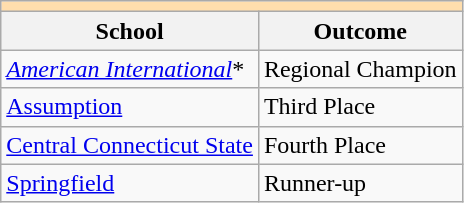<table class="wikitable" style="float:left; margin-right:1em;">
<tr>
<th colspan="3" style="background:#ffdead;"></th>
</tr>
<tr>
<th>School</th>
<th>Outcome</th>
</tr>
<tr>
<td><em><a href='#'>American International</a></em>*</td>
<td>Regional Champion</td>
</tr>
<tr>
<td><a href='#'>Assumption</a></td>
<td>Third Place</td>
</tr>
<tr>
<td><a href='#'>Central Connecticut State</a></td>
<td>Fourth Place</td>
</tr>
<tr>
<td><a href='#'>Springfield</a></td>
<td>Runner-up</td>
</tr>
</table>
